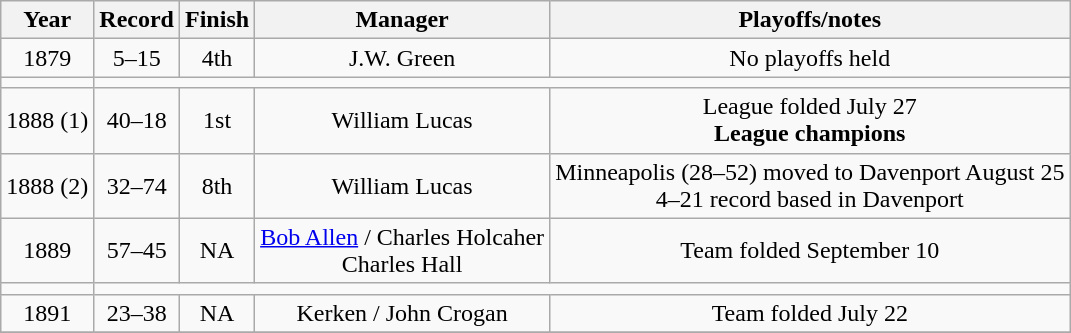<table class="wikitable">
<tr>
<th>Year</th>
<th>Record</th>
<th>Finish</th>
<th>Manager</th>
<th>Playoffs/notes</th>
</tr>
<tr align=center>
<td>1879</td>
<td>5–15</td>
<td>4th</td>
<td>J.W. Green</td>
<td>No playoffs held</td>
</tr>
<tr align=center>
<td></td>
</tr>
<tr align=center>
<td>1888 (1)</td>
<td>40–18</td>
<td>1st</td>
<td>William Lucas</td>
<td>League folded July 27<br><strong>League champions</strong></td>
</tr>
<tr align=center>
<td>1888 (2)</td>
<td>32–74</td>
<td>8th</td>
<td>William Lucas</td>
<td>Minneapolis (28–52) moved to Davenport August 25 <br>4–21 record based in Davenport</td>
</tr>
<tr align=center>
<td>1889</td>
<td>57–45</td>
<td>NA</td>
<td><a href='#'>Bob Allen</a> / Charles Holcaher <br>  Charles Hall</td>
<td>Team folded September 10</td>
</tr>
<tr align=center>
<td></td>
</tr>
<tr align=center>
<td>1891</td>
<td>23–38</td>
<td>NA</td>
<td>Kerken / John Crogan</td>
<td>Team folded July 22</td>
</tr>
<tr align=center>
</tr>
</table>
